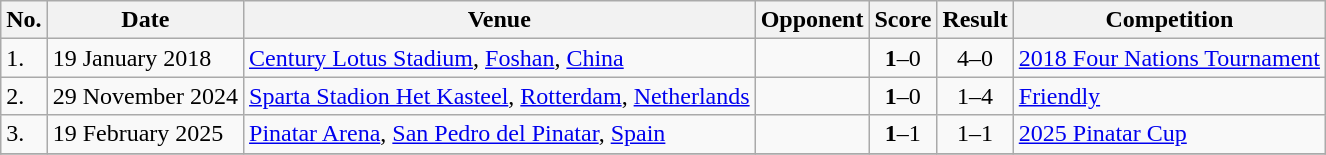<table class="wikitable">
<tr>
<th>No.</th>
<th>Date</th>
<th>Venue</th>
<th>Opponent</th>
<th>Score</th>
<th>Result</th>
<th>Competition</th>
</tr>
<tr>
<td>1.</td>
<td>19 January 2018</td>
<td><a href='#'>Century Lotus Stadium</a>, <a href='#'>Foshan</a>, <a href='#'>China</a></td>
<td></td>
<td align=center><strong>1</strong>–0</td>
<td align=center>4–0</td>
<td><a href='#'>2018 Four Nations Tournament</a></td>
</tr>
<tr>
<td>2.</td>
<td>29 November 2024</td>
<td><a href='#'>Sparta Stadion Het Kasteel</a>, <a href='#'>Rotterdam</a>, <a href='#'>Netherlands</a></td>
<td></td>
<td align=center><strong>1</strong>–0</td>
<td align=center>1–4</td>
<td><a href='#'>Friendly</a></td>
</tr>
<tr>
<td>3.</td>
<td>19 February 2025</td>
<td><a href='#'>Pinatar Arena</a>, <a href='#'>San Pedro del Pinatar</a>, <a href='#'>Spain</a></td>
<td></td>
<td align=center><strong>1</strong>–1</td>
<td align=center>1–1</td>
<td><a href='#'>2025 Pinatar Cup</a></td>
</tr>
<tr>
</tr>
</table>
